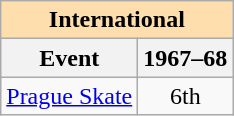<table class="wikitable" style="text-align:center">
<tr>
<th style="background-color: #ffdead; " colspan=2 align=center>International</th>
</tr>
<tr>
<th>Event</th>
<th>1967–68</th>
</tr>
<tr>
<td align=left><a href='#'>Prague Skate</a></td>
<td>6th</td>
</tr>
</table>
